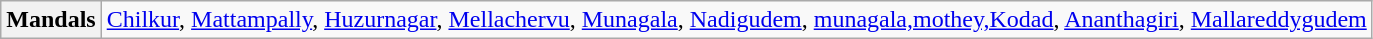<table class="wikitable">
<tr>
<th>Mandals</th>
<td><a href='#'>Chilkur</a>, <a href='#'>Mattampally</a>, <a href='#'>Huzurnagar</a>, <a href='#'>Mellachervu</a>, <a href='#'>Munagala</a>, <a href='#'>Nadigudem</a>, <a href='#'>munagala,mothey,Kodad</a>, <a href='#'>Ananthagiri</a>, <a href='#'>Mallareddygudem</a></td>
</tr>
</table>
